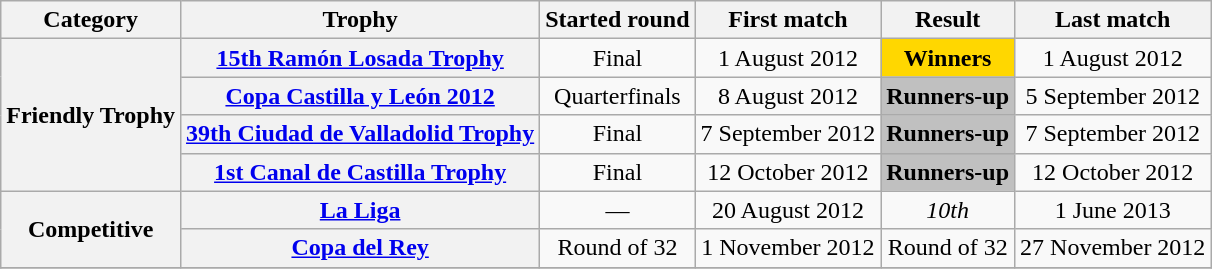<table class="wikitable">
<tr>
<th>Category</th>
<th>Trophy</th>
<th>Started round</th>
<th>First match</th>
<th>Result</th>
<th>Last match</th>
</tr>
<tr>
<th rowspan="4">Friendly Trophy</th>
<th><a href='#'>15th Ramón Losada Trophy</a></th>
<td align="center">Final</td>
<td align="center">1 August 2012</td>
<td align="center" bgcolor="gold"><strong>Winners</strong></td>
<td align="center">1 August 2012</td>
</tr>
<tr>
<th><a href='#'>Copa Castilla y León 2012</a></th>
<td align="center">Quarterfinals</td>
<td align="center">8 August 2012</td>
<td align="center" bgcolor="Silver"><strong>Runners-up</strong></td>
<td align="center">5 September 2012</td>
</tr>
<tr>
<th><a href='#'>39th Ciudad de Valladolid Trophy</a></th>
<td align="center">Final</td>
<td align="center">7 September 2012</td>
<td align="center" bgcolor="Silver"><strong>Runners-up</strong></td>
<td align="center">7 September 2012</td>
</tr>
<tr>
<th><a href='#'>1st Canal de Castilla Trophy</a></th>
<td align="center">Final</td>
<td align="center">12 October 2012</td>
<td align="center" bgcolor="Silver"><strong>Runners-up</strong></td>
<td align="center">12 October 2012</td>
</tr>
<tr>
<th rowspan="2">Competitive</th>
<th><a href='#'>La Liga</a></th>
<td align="center">—</td>
<td align="center">20 August 2012</td>
<td align="center"><em>10th</em></td>
<td align="center">1 June 2013</td>
</tr>
<tr>
<th><a href='#'>Copa del Rey</a></th>
<td align="center">Round of 32</td>
<td align="center">1 November 2012</td>
<td align="center">Round of 32</td>
<td align="center">27 November 2012</td>
</tr>
<tr>
</tr>
</table>
